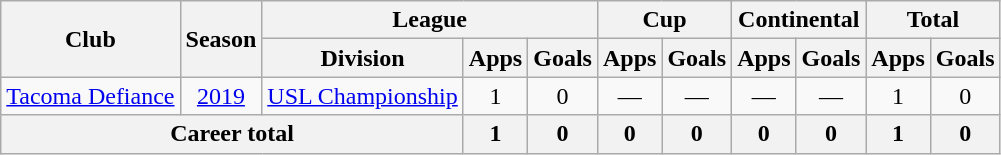<table class="wikitable" style="text-align: center;">
<tr>
<th rowspan="2">Club</th>
<th rowspan="2">Season</th>
<th colspan="3">League</th>
<th colspan="2">Cup</th>
<th colspan="2">Continental</th>
<th colspan="2">Total</th>
</tr>
<tr>
<th>Division</th>
<th>Apps</th>
<th>Goals</th>
<th>Apps</th>
<th>Goals</th>
<th>Apps</th>
<th>Goals</th>
<th>Apps</th>
<th>Goals</th>
</tr>
<tr>
<td rowspan="1"><a href='#'>Tacoma Defiance</a></td>
<td><a href='#'>2019</a></td>
<td><a href='#'>USL Championship</a></td>
<td>1</td>
<td>0</td>
<td>—</td>
<td>—</td>
<td>—</td>
<td>—</td>
<td>1</td>
<td>0</td>
</tr>
<tr>
<th colspan="3">Career total</th>
<th>1</th>
<th>0</th>
<th>0</th>
<th>0</th>
<th>0</th>
<th>0</th>
<th>1</th>
<th>0</th>
</tr>
</table>
